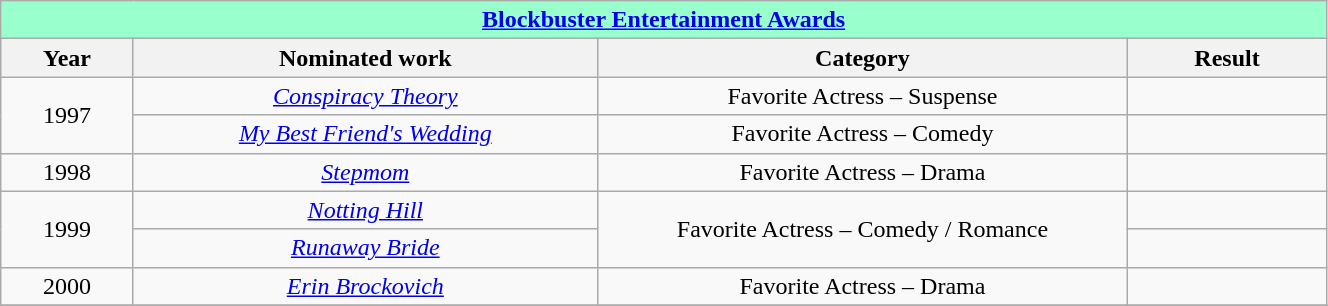<table width="70%" class="wikitable sortable">
<tr>
<th colspan="4" - style="background:#99FFCC;" align="center"><a href='#'>Blockbuster Entertainment Awards</a></th>
</tr>
<tr>
<th width="10%">Year</th>
<th width="35%">Nominated work</th>
<th width="40%">Category</th>
<th width="15%">Result</th>
</tr>
<tr>
<td rowspan=2 align="center">1997</td>
<td align="center"><em><a href='#'>Conspiracy Theory</a></em></td>
<td align="center">Favorite Actress – Suspense</td>
<td></td>
</tr>
<tr>
<td align="center"><em><a href='#'>My Best Friend's Wedding</a></em></td>
<td align="center">Favorite Actress – Comedy</td>
<td></td>
</tr>
<tr>
<td align="center">1998</td>
<td align="center"><em><a href='#'>Stepmom</a></em></td>
<td align="center">Favorite Actress – Drama</td>
<td></td>
</tr>
<tr>
<td rowspan=2 align="center">1999</td>
<td align="center"><em><a href='#'>Notting Hill</a></em></td>
<td rowspan=2 align="center">Favorite Actress – Comedy / Romance</td>
<td></td>
</tr>
<tr>
<td align="center"><em><a href='#'>Runaway Bride</a></em></td>
<td></td>
</tr>
<tr>
<td align="center">2000</td>
<td align="center"><em><a href='#'>Erin Brockovich</a></em></td>
<td align="center">Favorite Actress – Drama</td>
<td></td>
</tr>
<tr>
</tr>
</table>
